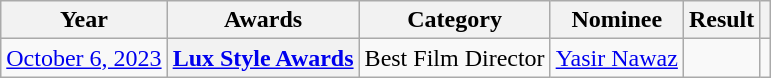<table class="wikitable plainrowheaders">
<tr>
<th>Year</th>
<th>Awards</th>
<th>Category</th>
<th>Nominee</th>
<th>Result</th>
<th></th>
</tr>
<tr>
<td><a href='#'>October 6, 2023</a></td>
<th scope="row"><a href='#'>Lux Style Awards</a></th>
<td>Best Film Director</td>
<td><a href='#'>Yasir Nawaz</a></td>
<td></td>
<td rowspan="5"></td>
</tr>
</table>
